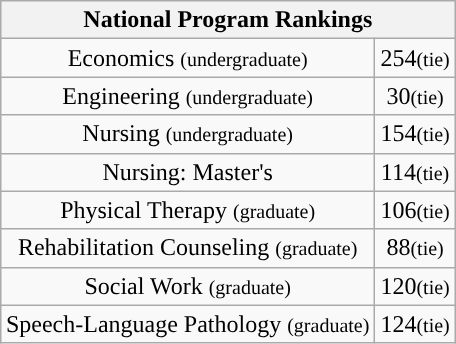<table class="wikitable collapsible collapsed" style="float:right; text-align:center;">
<tr>
<th colspan=4>National Program Rankings</th>
</tr>
<tr>
<td>Economics <small>(undergraduate)</small></td>
<td>254<small>(tie)</small></td>
</tr>
<tr>
<td>Engineering <small>(undergraduate)</small></td>
<td>30<small>(tie)</small></td>
</tr>
<tr>
<td>Nursing <small>(undergraduate)</small></td>
<td>154<small>(tie)</small></td>
</tr>
<tr>
<td>Nursing: Master's</td>
<td>114<small>(tie)</small></td>
</tr>
<tr>
<td>Physical Therapy <small>(graduate)</small></td>
<td>106<small>(tie)</small></td>
</tr>
<tr>
<td>Rehabilitation Counseling <small>(graduate)</small></td>
<td>88<small>(tie)</small></td>
</tr>
<tr>
<td>Social Work <small>(graduate)</small></td>
<td>120<small>(tie)</small></td>
</tr>
<tr>
<td>Speech-Language Pathology <small>(graduate)</small></td>
<td>124<small>(tie)</small></td>
</tr>
</table>
